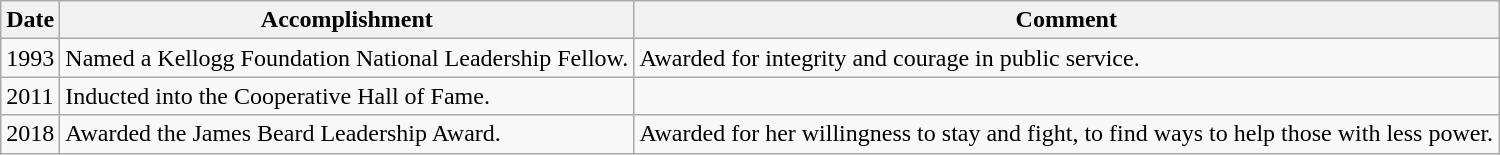<table class="wikitable">
<tr>
<th>Date</th>
<th>Accomplishment</th>
<th>Comment</th>
</tr>
<tr>
<td>1993</td>
<td>Named a Kellogg Foundation National Leadership Fellow.</td>
<td>Awarded for integrity and courage in public service.</td>
</tr>
<tr>
<td>2011</td>
<td>Inducted into the Cooperative Hall of Fame.</td>
<td></td>
</tr>
<tr>
<td>2018</td>
<td>Awarded the James Beard Leadership Award.</td>
<td>Awarded for her willingness to stay and fight, to find ways to help those with less power.</td>
</tr>
</table>
